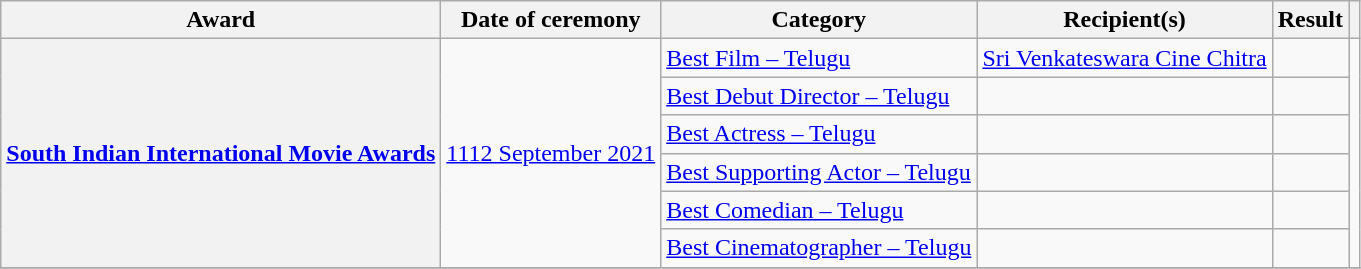<table class="wikitable plainrowheaders sortable">
<tr>
<th scope="col">Award</th>
<th scope="col">Date of ceremony</th>
<th scope="col">Category</th>
<th scope="col">Recipient(s)</th>
<th scope="col">Result</th>
<th scope="col" class="unsortable"></th>
</tr>
<tr>
<th scope="row" rowspan="6"><a href='#'>South Indian International Movie Awards</a></th>
<td rowspan="6"><a href='#'>1112 September 2021</a></td>
<td><a href='#'>Best Film – Telugu</a></td>
<td><a href='#'>Sri Venkateswara Cine Chitra</a></td>
<td></td>
<td style="text-align:center;" rowspan="6"></td>
</tr>
<tr>
<td><a href='#'>Best Debut Director – Telugu</a></td>
<td></td>
<td></td>
</tr>
<tr>
<td><a href='#'>Best Actress – Telugu</a></td>
<td></td>
<td></td>
</tr>
<tr>
<td><a href='#'>Best Supporting Actor – Telugu</a></td>
<td></td>
<td></td>
</tr>
<tr>
<td><a href='#'>Best Comedian – Telugu</a></td>
<td></td>
<td></td>
</tr>
<tr>
<td><a href='#'>Best Cinematographer – Telugu</a></td>
<td></td>
<td></td>
</tr>
<tr>
</tr>
</table>
